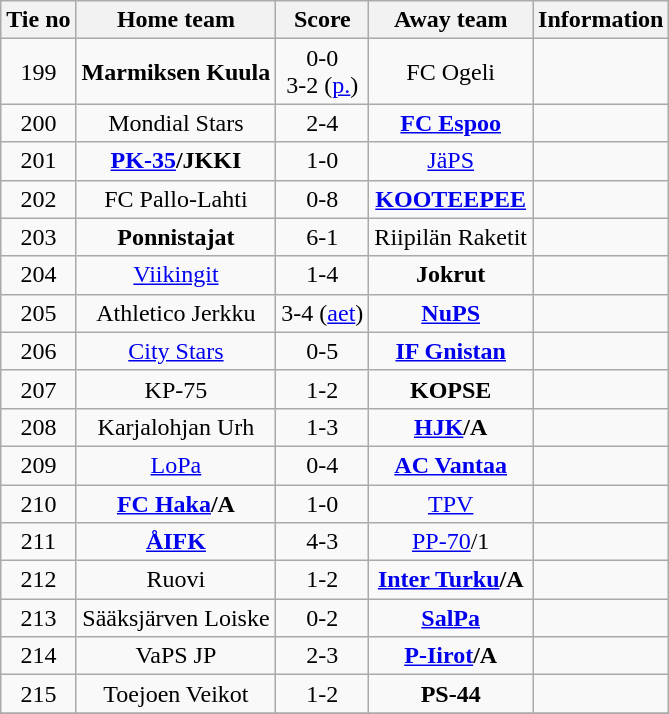<table class="wikitable" style="text-align:center">
<tr>
<th style= width="40px">Tie no</th>
<th style= width="150px">Home team</th>
<th style= width="60px">Score</th>
<th style= width="150px">Away team</th>
<th style= width="30px">Information</th>
</tr>
<tr>
<td>199</td>
<td><strong>Marmiksen Kuula</strong></td>
<td>0-0<br> 3-2  (<a href='#'>p.</a>)</td>
<td>FC Ogeli</td>
<td></td>
</tr>
<tr>
<td>200</td>
<td>Mondial Stars</td>
<td>2-4</td>
<td><strong><a href='#'>FC Espoo</a></strong></td>
<td></td>
</tr>
<tr>
<td>201</td>
<td><strong><a href='#'>PK-35</a>/JKKI</strong></td>
<td>1-0</td>
<td><a href='#'>JäPS</a></td>
<td></td>
</tr>
<tr>
<td>202</td>
<td>FC Pallo-Lahti</td>
<td>0-8</td>
<td><strong><a href='#'>KOOTEEPEE</a></strong></td>
<td></td>
</tr>
<tr>
<td>203</td>
<td><strong>Ponnistajat</strong></td>
<td>6-1</td>
<td>Riipilän Raketit</td>
<td></td>
</tr>
<tr>
<td>204</td>
<td><a href='#'>Viikingit</a></td>
<td>1-4</td>
<td><strong>Jokrut</strong></td>
<td></td>
</tr>
<tr>
<td>205</td>
<td>Athletico Jerkku</td>
<td>3-4 (<a href='#'>aet</a>)</td>
<td><strong><a href='#'>NuPS</a></strong></td>
<td></td>
</tr>
<tr>
<td>206</td>
<td><a href='#'>City Stars</a></td>
<td>0-5</td>
<td><strong><a href='#'>IF Gnistan</a></strong></td>
<td></td>
</tr>
<tr>
<td>207</td>
<td>KP-75</td>
<td>1-2</td>
<td><strong>KOPSE</strong></td>
<td></td>
</tr>
<tr>
<td>208</td>
<td>Karjalohjan Urh</td>
<td>1-3</td>
<td><strong><a href='#'>HJK</a>/A</strong></td>
<td></td>
</tr>
<tr>
<td>209</td>
<td><a href='#'>LoPa</a></td>
<td>0-4</td>
<td><strong><a href='#'>AC Vantaa</a></strong></td>
<td></td>
</tr>
<tr>
<td>210</td>
<td><strong><a href='#'>FC Haka</a>/A</strong></td>
<td>1-0</td>
<td><a href='#'>TPV</a></td>
<td></td>
</tr>
<tr>
<td>211</td>
<td><strong><a href='#'>ÅIFK</a></strong></td>
<td>4-3</td>
<td><a href='#'>PP-70</a>/1</td>
<td></td>
</tr>
<tr>
<td>212</td>
<td>Ruovi</td>
<td>1-2</td>
<td><strong><a href='#'>Inter Turku</a>/A</strong></td>
<td></td>
</tr>
<tr>
<td>213</td>
<td>Sääksjärven Loiske</td>
<td>0-2</td>
<td><strong><a href='#'>SalPa</a></strong></td>
<td></td>
</tr>
<tr>
<td>214</td>
<td>VaPS JP</td>
<td>2-3</td>
<td><strong><a href='#'>P-Iirot</a>/A</strong></td>
<td></td>
</tr>
<tr>
<td>215</td>
<td>Toejoen Veikot</td>
<td>1-2</td>
<td><strong>PS-44</strong></td>
<td></td>
</tr>
<tr>
</tr>
</table>
